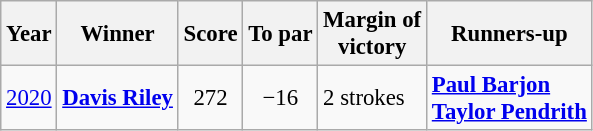<table class=wikitable style=font-size:95%>
<tr>
<th>Year</th>
<th>Winner</th>
<th>Score</th>
<th>To par</th>
<th>Margin of<br>victory</th>
<th>Runners-up</th>
</tr>
<tr>
<td><a href='#'>2020</a></td>
<td> <strong><a href='#'>Davis Riley</a></strong></td>
<td align=center>272</td>
<td align=center>−16</td>
<td>2 strokes</td>
<td> <strong><a href='#'>Paul Barjon</a></strong><br> <strong><a href='#'>Taylor Pendrith</a></strong></td>
</tr>
</table>
